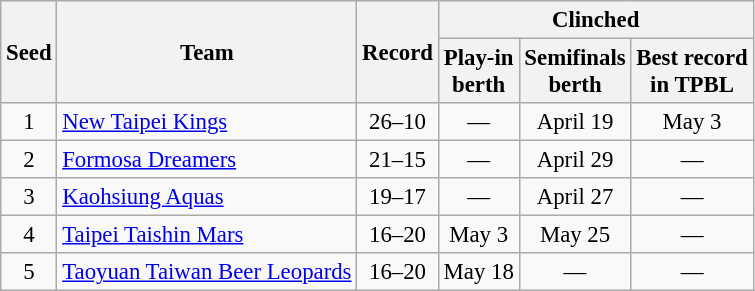<table class="wikitable" style="font-size:95%; text-align:center">
<tr>
<th rowspan=2>Seed</th>
<th rowspan=2>Team</th>
<th rowspan=2>Record</th>
<th colspan=3>Clinched</th>
</tr>
<tr>
<th>Play-in<br>berth</th>
<th>Semifinals<br>berth</th>
<th>Best record<br>in TPBL</th>
</tr>
<tr>
<td>1</td>
<td align=left><a href='#'>New Taipei Kings</a></td>
<td>26–10</td>
<td>—</td>
<td>April 19</td>
<td>May 3</td>
</tr>
<tr>
<td>2</td>
<td align=left><a href='#'>Formosa Dreamers</a></td>
<td>21–15</td>
<td>—</td>
<td>April 29</td>
<td>—</td>
</tr>
<tr>
<td>3</td>
<td align=left><a href='#'>Kaohsiung Aquas</a></td>
<td>19–17</td>
<td>—</td>
<td>April 27</td>
<td>—</td>
</tr>
<tr>
<td>4</td>
<td align=left><a href='#'>Taipei Taishin Mars</a></td>
<td>16–20</td>
<td>May 3</td>
<td>May 25</td>
<td>—</td>
</tr>
<tr>
<td>5</td>
<td align=left><a href='#'>Taoyuan Taiwan Beer Leopards</a></td>
<td>16–20</td>
<td>May 18</td>
<td>—</td>
<td>—</td>
</tr>
</table>
